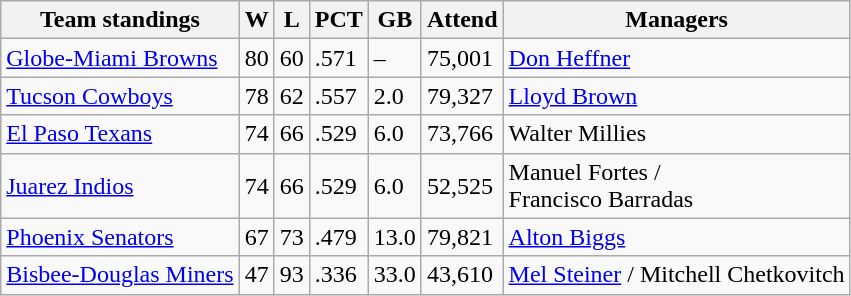<table class="wikitable">
<tr>
<th>Team standings</th>
<th>W</th>
<th>L</th>
<th>PCT</th>
<th>GB</th>
<th>Attend</th>
<th>Managers</th>
</tr>
<tr>
<td><a href='#'>Globe-Miami Browns</a></td>
<td>80</td>
<td>60</td>
<td>.571</td>
<td>–</td>
<td>75,001</td>
<td><a href='#'>Don Heffner</a></td>
</tr>
<tr>
<td><a href='#'>Tucson Cowboys</a></td>
<td>78</td>
<td>62</td>
<td>.557</td>
<td>2.0</td>
<td>79,327</td>
<td><a href='#'>Lloyd Brown</a></td>
</tr>
<tr>
<td><a href='#'>El Paso Texans</a></td>
<td>74</td>
<td>66</td>
<td>.529</td>
<td>6.0</td>
<td>73,766</td>
<td>Walter Millies</td>
</tr>
<tr>
<td><a href='#'>Juarez Indios</a></td>
<td>74</td>
<td>66</td>
<td>.529</td>
<td>6.0</td>
<td>52,525</td>
<td>Manuel Fortes /<br> Francisco Barradas</td>
</tr>
<tr>
<td><a href='#'>Phoenix Senators</a></td>
<td>67</td>
<td>73</td>
<td>.479</td>
<td>13.0</td>
<td>79,821</td>
<td><a href='#'>Alton Biggs</a></td>
</tr>
<tr>
<td><a href='#'>Bisbee-Douglas Miners</a></td>
<td>47</td>
<td>93</td>
<td>.336</td>
<td>33.0</td>
<td>43,610</td>
<td><a href='#'>Mel Steiner</a> / Mitchell Chetkovitch</td>
</tr>
</table>
